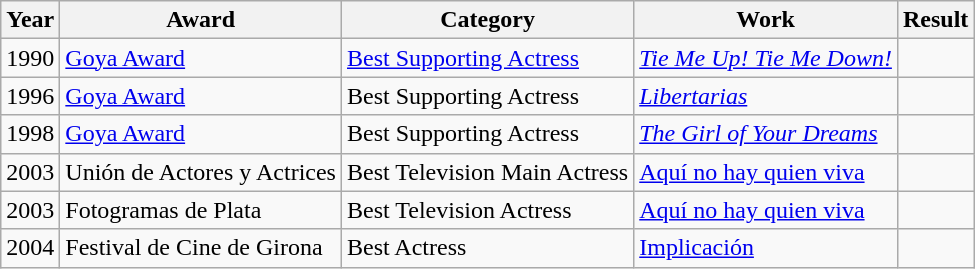<table class = "wikitable sortable">
<tr>
<th>Year</th>
<th>Award</th>
<th>Category</th>
<th>Work</th>
<th>Result</th>
</tr>
<tr>
<td>1990</td>
<td><a href='#'>Goya Award</a></td>
<td><a href='#'>Best Supporting Actress</a></td>
<td><em><a href='#'>Tie Me Up! Tie Me Down!</a></em></td>
<td></td>
</tr>
<tr>
<td>1996</td>
<td><a href='#'>Goya Award</a></td>
<td>Best Supporting Actress</td>
<td><em><a href='#'>Libertarias</a></em></td>
<td></td>
</tr>
<tr>
<td>1998</td>
<td><a href='#'>Goya Award</a></td>
<td>Best Supporting Actress</td>
<td><em><a href='#'>The Girl of Your Dreams</a></em></td>
<td></td>
</tr>
<tr>
<td>2003</td>
<td>Unión de Actores y Actrices</td>
<td>Best Television Main Actress</td>
<td><a href='#'>Aquí no hay quien viva</a></td>
<td></td>
</tr>
<tr>
<td>2003</td>
<td>Fotogramas de Plata</td>
<td>Best Television Actress</td>
<td><a href='#'>Aquí no hay quien viva</a></td>
<td></td>
</tr>
<tr>
<td>2004</td>
<td>Festival de Cine de Girona</td>
<td>Best Actress</td>
<td><a href='#'>Implicación</a></td>
<td></td>
</tr>
</table>
